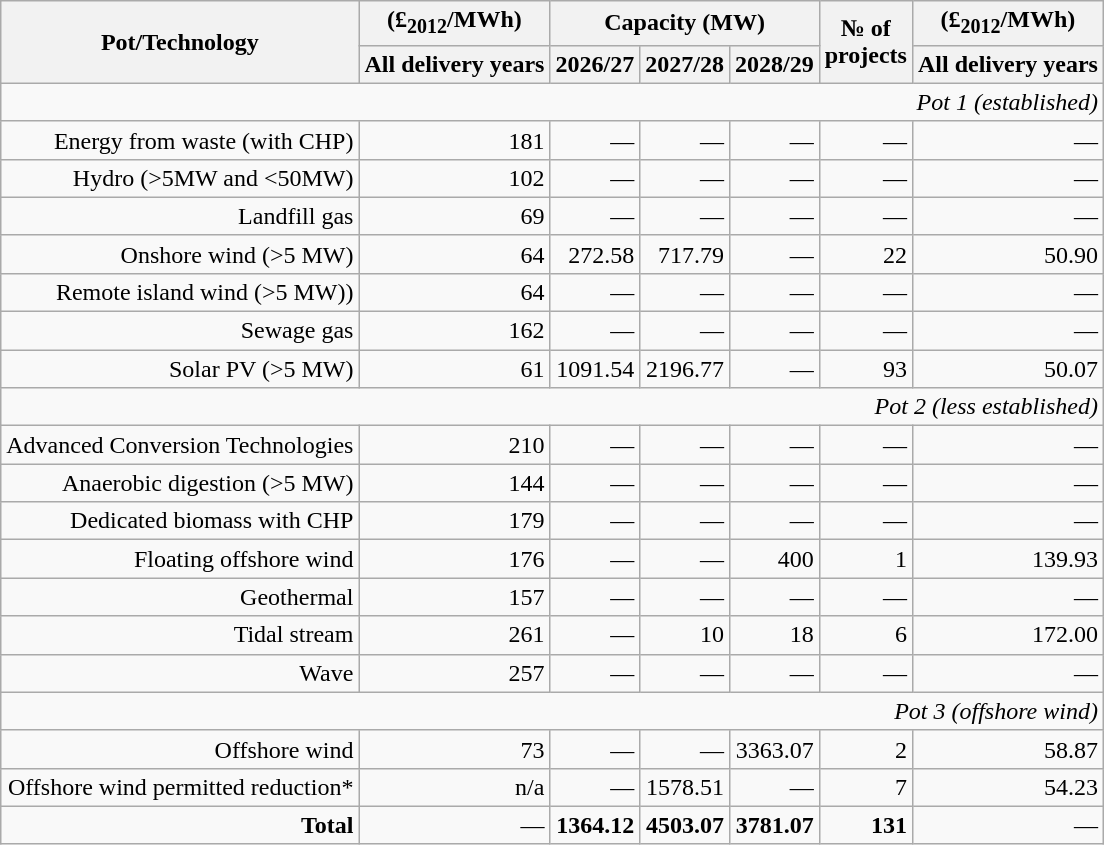<table class="wikitable col1left"  style="text-align:right">
<tr>
<th rowspan="2">Pot/Technology</th>
<th> (£<sub>2012</sub>/MWh)</th>
<th colspan="3">Capacity (MW)</th>
<th rowspan="2">№ of<br>projects</th>
<th> (£<sub>2012</sub>/MWh)</th>
</tr>
<tr>
<th>All delivery years</th>
<th>2026/27</th>
<th>2027/28</th>
<th>2028/29</th>
<th>All delivery years</th>
</tr>
<tr>
<td colspan="7"><em>Pot 1 (established)</em></td>
</tr>
<tr>
<td>Energy from waste (with CHP)</td>
<td>181</td>
<td>—</td>
<td>—</td>
<td>—</td>
<td>—</td>
<td>—</td>
</tr>
<tr>
<td>Hydro (>5MW and <50MW)</td>
<td>102</td>
<td>—</td>
<td>—</td>
<td>—</td>
<td>—</td>
<td>—</td>
</tr>
<tr>
<td>Landfill gas</td>
<td>69</td>
<td>—</td>
<td>—</td>
<td>—</td>
<td>—</td>
<td>—</td>
</tr>
<tr>
<td>Onshore wind (>5 MW)</td>
<td>64</td>
<td>272.58</td>
<td>717.79</td>
<td>—</td>
<td>22</td>
<td>50.90</td>
</tr>
<tr>
<td>Remote island wind (>5 MW))</td>
<td>64</td>
<td>—</td>
<td>—</td>
<td>—</td>
<td>—</td>
<td>—</td>
</tr>
<tr>
<td>Sewage gas</td>
<td>162</td>
<td>—</td>
<td>—</td>
<td>—</td>
<td>—</td>
<td>—</td>
</tr>
<tr>
<td>Solar PV (>5 MW)</td>
<td>61</td>
<td>1091.54</td>
<td>2196.77</td>
<td>—</td>
<td>93</td>
<td>50.07</td>
</tr>
<tr>
<td colspan="7"><em>Pot 2 (less established)</em></td>
</tr>
<tr>
<td>Advanced Conversion Technologies</td>
<td>210</td>
<td>—</td>
<td>—</td>
<td>—</td>
<td>—</td>
<td>—</td>
</tr>
<tr>
<td>Anaerobic digestion (>5 MW)</td>
<td>144</td>
<td>—</td>
<td>—</td>
<td>—</td>
<td>—</td>
<td>—</td>
</tr>
<tr>
<td>Dedicated biomass with CHP</td>
<td>179</td>
<td>—</td>
<td>—</td>
<td>—</td>
<td>—</td>
<td>—</td>
</tr>
<tr>
<td>Floating offshore wind</td>
<td>176</td>
<td>—</td>
<td>—</td>
<td>400</td>
<td>1</td>
<td>139.93</td>
</tr>
<tr>
<td>Geothermal</td>
<td>157</td>
<td>—</td>
<td>—</td>
<td>—</td>
<td>—</td>
<td>—</td>
</tr>
<tr>
<td>Tidal stream</td>
<td>261</td>
<td>—</td>
<td>10</td>
<td>18</td>
<td>6</td>
<td>172.00</td>
</tr>
<tr>
<td>Wave</td>
<td>257</td>
<td>—</td>
<td>—</td>
<td>—</td>
<td>—</td>
<td>—</td>
</tr>
<tr>
<td colspan="7"><em>Pot 3 (offshore wind)</em></td>
</tr>
<tr>
<td>Offshore wind</td>
<td>73</td>
<td>—</td>
<td>—</td>
<td>3363.07</td>
<td>2</td>
<td>58.87</td>
</tr>
<tr>
<td>Offshore wind permitted reduction*</td>
<td>n/a</td>
<td>—</td>
<td>1578.51</td>
<td>—</td>
<td>7</td>
<td>54.23</td>
</tr>
<tr>
<td><strong>Total</strong></td>
<td>—</td>
<td><strong>1364.12</strong></td>
<td><strong>4503.07</strong></td>
<td><strong>3781.07</strong></td>
<td><strong>131</strong></td>
<td>—</td>
</tr>
</table>
